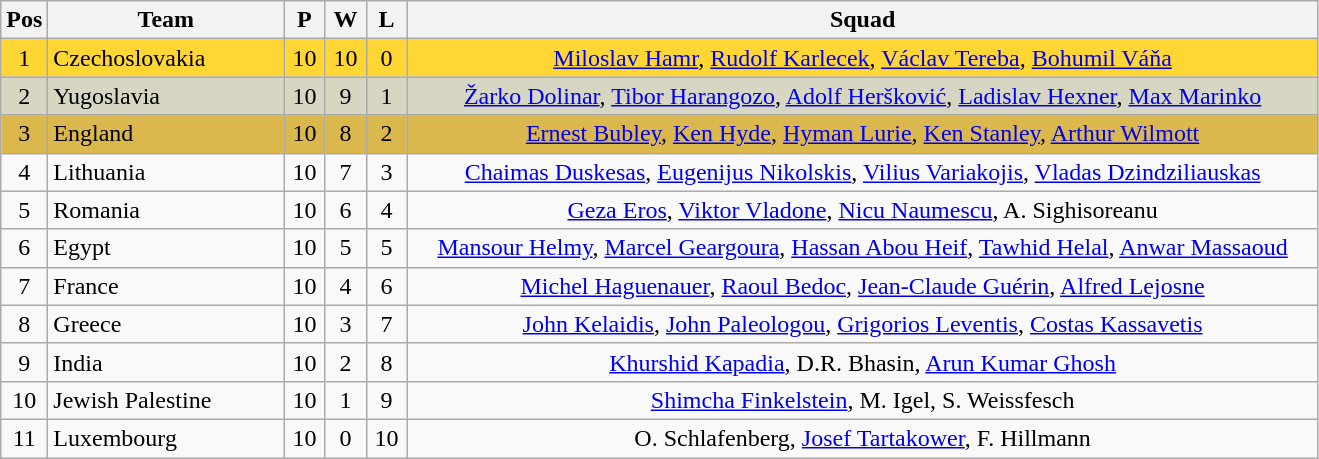<table class="wikitable" style="font-size: 100%">
<tr>
<th width=15>Pos</th>
<th width=150>Team</th>
<th width=20>P</th>
<th width=20>W</th>
<th width=20>L</th>
<th width=600>Squad</th>
</tr>
<tr align=center style="background: #FFD633;">
<td>1</td>
<td align="left"> Czechoslovakia</td>
<td>10</td>
<td>10</td>
<td>0</td>
<td><a href='#'>Miloslav Hamr</a>, <a href='#'>Rudolf Karlecek</a>, <a href='#'>Václav Tereba</a>, <a href='#'>Bohumil Váňa</a></td>
</tr>
<tr align=center style="background: #D6D6C2;">
<td>2</td>
<td align="left"> Yugoslavia</td>
<td>10</td>
<td>9</td>
<td>1</td>
<td><a href='#'>Žarko Dolinar</a>, <a href='#'>Tibor Harangozo</a>, <a href='#'>Adolf Heršković</a>, <a href='#'>Ladislav Hexner</a>, <a href='#'>Max Marinko</a></td>
</tr>
<tr align=center style="background: #DBB84D;">
<td>3</td>
<td align="left"> England</td>
<td>10</td>
<td>8</td>
<td>2</td>
<td><a href='#'>Ernest Bubley</a>, <a href='#'>Ken Hyde</a>, <a href='#'>Hyman Lurie</a>, <a href='#'>Ken Stanley</a>, <a href='#'>Arthur Wilmott</a></td>
</tr>
<tr align=center>
<td>4</td>
<td align="left"> Lithuania</td>
<td>10</td>
<td>7</td>
<td>3</td>
<td><a href='#'>Chaimas Duskesas</a>, <a href='#'>Eugenijus Nikolskis</a>, <a href='#'>Vilius Variakojis</a>, <a href='#'>Vladas Dzindziliauskas</a></td>
</tr>
<tr align=center>
<td>5</td>
<td align="left"> Romania</td>
<td>10</td>
<td>6</td>
<td>4</td>
<td><a href='#'>Geza Eros</a>, <a href='#'>Viktor Vladone</a>, <a href='#'>Nicu Naumescu</a>, A. Sighisoreanu</td>
</tr>
<tr align=center>
<td>6</td>
<td align="left"> Egypt</td>
<td>10</td>
<td>5</td>
<td>5</td>
<td><a href='#'>Mansour Helmy</a>, <a href='#'>Marcel Geargoura</a>, <a href='#'>Hassan Abou Heif</a>, <a href='#'>Tawhid Helal</a>, <a href='#'>Anwar Massaoud</a></td>
</tr>
<tr align=center>
<td>7</td>
<td align="left"> France</td>
<td>10</td>
<td>4</td>
<td>6</td>
<td><a href='#'>Michel Haguenauer</a>, <a href='#'>Raoul Bedoc</a>, <a href='#'>Jean-Claude Guérin</a>, <a href='#'>Alfred Lejosne</a></td>
</tr>
<tr align=center>
<td>8</td>
<td align="left"> Greece</td>
<td>10</td>
<td>3</td>
<td>7</td>
<td><a href='#'>John Kelaidis</a>, <a href='#'>John Paleologou</a>, <a href='#'>Grigorios Leventis</a>, <a href='#'>Costas Kassavetis</a></td>
</tr>
<tr align=center>
<td>9</td>
<td align="left"> India</td>
<td>10</td>
<td>2</td>
<td>8</td>
<td><a href='#'>Khurshid Kapadia</a>, D.R. Bhasin, <a href='#'>Arun Kumar Ghosh</a></td>
</tr>
<tr align=center>
<td>10</td>
<td align="left"> Jewish Palestine</td>
<td>10</td>
<td>1</td>
<td>9</td>
<td><a href='#'>Shimcha Finkelstein</a>, M. Igel, S. Weissfesch</td>
</tr>
<tr align=center>
<td>11</td>
<td align="left"> Luxembourg</td>
<td>10</td>
<td>0</td>
<td>10</td>
<td>O. Schlafenberg, <a href='#'>Josef Tartakower</a>, F. Hillmann</td>
</tr>
</table>
